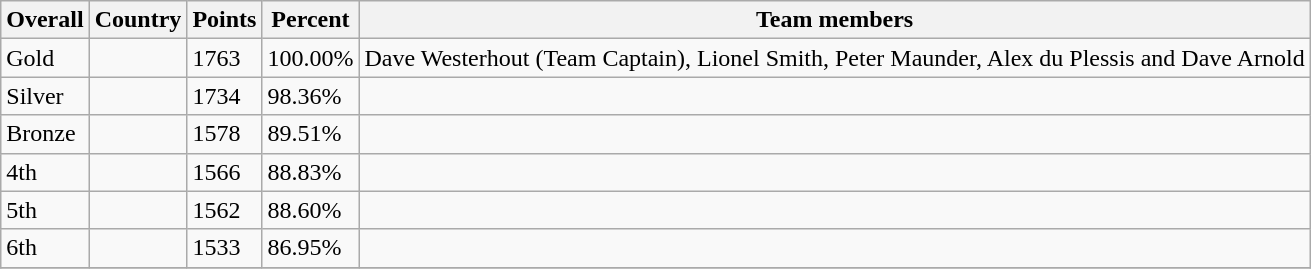<table class="wikitable sortable" style="text-align: left;">
<tr>
<th>Overall</th>
<th>Country</th>
<th>Points</th>
<th>Percent</th>
<th>Team members</th>
</tr>
<tr>
<td> Gold</td>
<td></td>
<td>1763</td>
<td>100.00%</td>
<td>Dave Westerhout (Team Captain), Lionel Smith, Peter Maunder, Alex du Plessis and Dave Arnold</td>
</tr>
<tr>
<td> Silver</td>
<td></td>
<td>1734</td>
<td>98.36%</td>
<td></td>
</tr>
<tr>
<td> Bronze</td>
<td></td>
<td>1578</td>
<td>89.51%</td>
<td></td>
</tr>
<tr>
<td>4th</td>
<td></td>
<td>1566</td>
<td>88.83%</td>
<td></td>
</tr>
<tr>
<td>5th</td>
<td></td>
<td>1562</td>
<td>88.60%</td>
<td></td>
</tr>
<tr>
<td>6th</td>
<td></td>
<td>1533</td>
<td>86.95%</td>
<td></td>
</tr>
<tr>
</tr>
</table>
